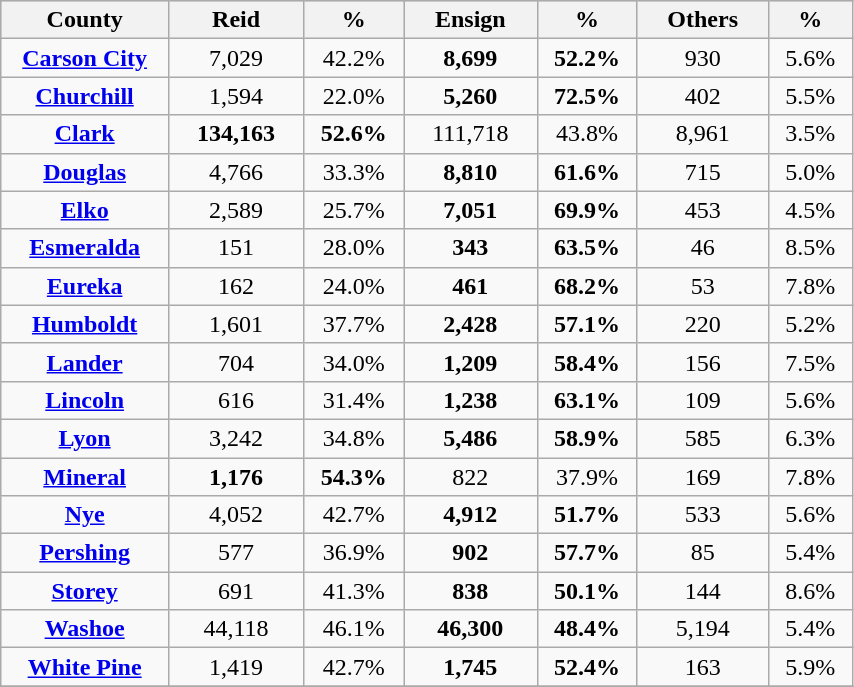<table style="width:45%;" class="wikitable sortable">
<tr style="background:lightgrey;">
<th style="width:10%;">County</th>
<th style="width:10%;">Reid</th>
<th style="width:5%;">%</th>
<th style="width:10%;">Ensign</th>
<th style="width:5%;">%</th>
<th style="width:10%;">Others</th>
<th style="width:5%;">%</th>
</tr>
<tr>
<td align="center" ><strong><a href='#'>Carson City</a></strong></td>
<td style="text-align:center;">7,029</td>
<td style="text-align:center;">42.2%</td>
<td style="text-align:center;"><strong>8,699</strong></td>
<td style="text-align:center;"><strong>52.2%</strong></td>
<td style="text-align:center;">930</td>
<td style="text-align:center;">5.6%</td>
</tr>
<tr>
<td align="center" ><strong><a href='#'>Churchill</a></strong></td>
<td style="text-align:center;">1,594</td>
<td style="text-align:center;">22.0%</td>
<td style="text-align:center;"><strong>5,260</strong></td>
<td style="text-align:center;"><strong>72.5%</strong></td>
<td style="text-align:center;">402</td>
<td style="text-align:center;">5.5%</td>
</tr>
<tr>
<td align="center" ><strong><a href='#'>Clark</a></strong></td>
<td style="text-align:center;"><strong>134,163</strong></td>
<td style="text-align:center;"><strong>52.6%</strong></td>
<td style="text-align:center;">111,718</td>
<td style="text-align:center;">43.8%</td>
<td style="text-align:center;">8,961</td>
<td style="text-align:center;">3.5%</td>
</tr>
<tr>
<td align="center" ><strong><a href='#'>Douglas</a></strong></td>
<td style="text-align:center;">4,766</td>
<td style="text-align:center;">33.3%</td>
<td style="text-align:center;"><strong>8,810</strong></td>
<td style="text-align:center;"><strong>61.6%</strong></td>
<td style="text-align:center;">715</td>
<td style="text-align:center;">5.0%</td>
</tr>
<tr>
<td align="center" ><strong><a href='#'>Elko</a></strong></td>
<td style="text-align:center;">2,589</td>
<td style="text-align:center;">25.7%</td>
<td style="text-align:center;"><strong>7,051</strong></td>
<td style="text-align:center;"><strong>69.9%</strong></td>
<td style="text-align:center;">453</td>
<td style="text-align:center;">4.5%</td>
</tr>
<tr>
<td align="center" ><strong><a href='#'>Esmeralda</a></strong></td>
<td style="text-align:center;">151</td>
<td style="text-align:center;">28.0%</td>
<td style="text-align:center;"><strong>343</strong></td>
<td style="text-align:center;"><strong>63.5%</strong></td>
<td style="text-align:center;">46</td>
<td style="text-align:center;">8.5%</td>
</tr>
<tr>
<td align="center" ><strong><a href='#'>Eureka</a></strong></td>
<td style="text-align:center;">162</td>
<td style="text-align:center;">24.0%</td>
<td style="text-align:center;"><strong>461</strong></td>
<td style="text-align:center;"><strong>68.2%</strong></td>
<td style="text-align:center;">53</td>
<td style="text-align:center;">7.8%</td>
</tr>
<tr>
<td align="center" ><strong><a href='#'>Humboldt</a></strong></td>
<td style="text-align:center;">1,601</td>
<td style="text-align:center;">37.7%</td>
<td style="text-align:center;"><strong>2,428</strong></td>
<td style="text-align:center;"><strong>57.1%</strong></td>
<td style="text-align:center;">220</td>
<td style="text-align:center;">5.2%</td>
</tr>
<tr>
<td align="center" ><strong><a href='#'>Lander</a></strong></td>
<td style="text-align:center;">704</td>
<td style="text-align:center;">34.0%</td>
<td style="text-align:center;"><strong>1,209</strong></td>
<td style="text-align:center;"><strong>58.4%</strong></td>
<td style="text-align:center;">156</td>
<td style="text-align:center;">7.5%</td>
</tr>
<tr>
<td align="center" ><strong><a href='#'>Lincoln</a></strong></td>
<td style="text-align:center;">616</td>
<td style="text-align:center;">31.4%</td>
<td style="text-align:center;"><strong>1,238</strong></td>
<td style="text-align:center;"><strong>63.1%</strong></td>
<td style="text-align:center;">109</td>
<td style="text-align:center;">5.6%</td>
</tr>
<tr>
<td align="center" ><strong><a href='#'>Lyon</a></strong></td>
<td style="text-align:center;">3,242</td>
<td style="text-align:center;">34.8%</td>
<td style="text-align:center;"><strong>5,486</strong></td>
<td style="text-align:center;"><strong>58.9%</strong></td>
<td style="text-align:center;">585</td>
<td style="text-align:center;">6.3%</td>
</tr>
<tr>
<td align="center" ><strong><a href='#'>Mineral</a></strong></td>
<td style="text-align:center;"><strong>1,176</strong></td>
<td style="text-align:center;"><strong>54.3%</strong></td>
<td style="text-align:center;">822</td>
<td style="text-align:center;">37.9%</td>
<td style="text-align:center;">169</td>
<td style="text-align:center;">7.8%</td>
</tr>
<tr>
<td align="center" ><strong><a href='#'>Nye</a></strong></td>
<td style="text-align:center;">4,052</td>
<td style="text-align:center;">42.7%</td>
<td style="text-align:center;"><strong>4,912</strong></td>
<td style="text-align:center;"><strong>51.7%</strong></td>
<td style="text-align:center;">533</td>
<td style="text-align:center;">5.6%</td>
</tr>
<tr>
<td align="center" ><strong><a href='#'>Pershing</a></strong></td>
<td style="text-align:center;">577</td>
<td style="text-align:center;">36.9%</td>
<td style="text-align:center;"><strong>902</strong></td>
<td style="text-align:center;"><strong>57.7%</strong></td>
<td style="text-align:center;">85</td>
<td style="text-align:center;">5.4%</td>
</tr>
<tr>
<td align="center" ><strong><a href='#'>Storey</a></strong></td>
<td style="text-align:center;">691</td>
<td style="text-align:center;">41.3%</td>
<td style="text-align:center;"><strong>838</strong></td>
<td style="text-align:center;"><strong>50.1%</strong></td>
<td style="text-align:center;">144</td>
<td style="text-align:center;">8.6%</td>
</tr>
<tr>
<td align="center" ><strong><a href='#'>Washoe</a></strong></td>
<td style="text-align:center;">44,118</td>
<td style="text-align:center;">46.1%</td>
<td style="text-align:center;"><strong>46,300</strong></td>
<td style="text-align:center;"><strong>48.4%</strong></td>
<td style="text-align:center;">5,194</td>
<td style="text-align:center;">5.4%</td>
</tr>
<tr>
<td align="center" ><strong><a href='#'>White Pine</a></strong></td>
<td style="text-align:center;">1,419</td>
<td style="text-align:center;">42.7%</td>
<td style="text-align:center;"><strong>1,745</strong></td>
<td style="text-align:center;"><strong>52.4%</strong></td>
<td style="text-align:center;">163</td>
<td style="text-align:center;">5.9%</td>
</tr>
<tr>
</tr>
</table>
